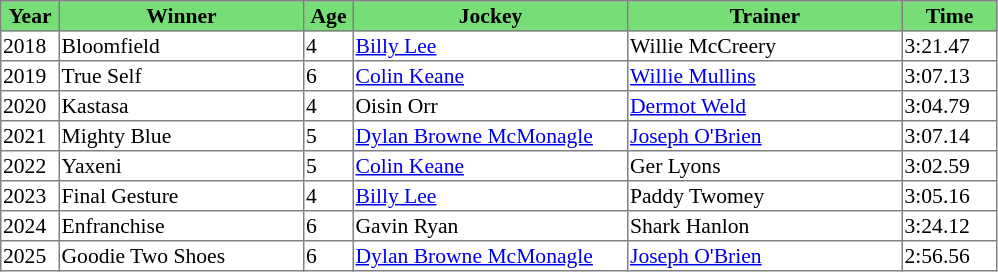<table class = "sortable" | border="1" style="border-collapse: collapse; font-size:90%">
<tr bgcolor="#77dd77" align="center">
<th style="width:36px"><strong>Year</strong></th>
<th style="width:160px"><strong>Winner</strong></th>
<th style="width:30px"><strong>Age</strong></th>
<th style="width:180px"><strong>Jockey</strong></th>
<th style="width:180px"><strong>Trainer</strong></th>
<th style="width:60px"><strong>Time</strong></th>
</tr>
<tr>
<td>2018</td>
<td>Bloomfield</td>
<td>4</td>
<td><a href='#'>Billy Lee</a></td>
<td>Willie McCreery</td>
<td>3:21.47</td>
</tr>
<tr>
<td>2019</td>
<td>True Self</td>
<td>6</td>
<td><a href='#'>Colin Keane</a></td>
<td><a href='#'>Willie Mullins</a></td>
<td>3:07.13</td>
</tr>
<tr>
<td>2020</td>
<td>Kastasa</td>
<td>4</td>
<td>Oisin Orr</td>
<td><a href='#'>Dermot Weld</a></td>
<td>3:04.79</td>
</tr>
<tr>
<td>2021</td>
<td>Mighty Blue</td>
<td>5</td>
<td><a href='#'>Dylan Browne McMonagle</a></td>
<td><a href='#'>Joseph O'Brien</a></td>
<td>3:07.14</td>
</tr>
<tr>
<td>2022</td>
<td>Yaxeni</td>
<td>5</td>
<td><a href='#'>Colin Keane</a></td>
<td>Ger Lyons</td>
<td>3:02.59</td>
</tr>
<tr>
<td>2023</td>
<td>Final Gesture</td>
<td>4</td>
<td><a href='#'>Billy Lee</a></td>
<td>Paddy Twomey</td>
<td>3:05.16</td>
</tr>
<tr>
<td>2024</td>
<td>Enfranchise</td>
<td>6</td>
<td>Gavin Ryan</td>
<td>Shark Hanlon</td>
<td>3:24.12</td>
</tr>
<tr>
<td>2025</td>
<td>Goodie Two Shoes</td>
<td>6</td>
<td><a href='#'>Dylan Browne McMonagle</a></td>
<td><a href='#'>Joseph O'Brien</a></td>
<td>2:56.56</td>
</tr>
</table>
